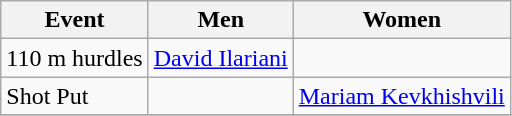<table class=wikitable style="font-size:100%">
<tr>
<th>Event</th>
<th>Men</th>
<th>Women</th>
</tr>
<tr>
<td>110 m hurdles</td>
<td><a href='#'>David Ilariani</a></td>
<td></td>
</tr>
<tr>
<td>Shot Put</td>
<td></td>
<td><a href='#'>Mariam Kevkhishvili</a></td>
</tr>
<tr>
</tr>
</table>
